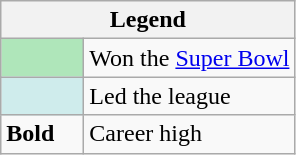<table class="wikitable mw-collapsible">
<tr>
<th colspan="2">Legend</th>
</tr>
<tr>
<td style="background:#afe6ba; width:3em;"></td>
<td>Won the <a href='#'>Super Bowl</a></td>
</tr>
<tr>
<td style="background:#cfecec; width:3em;"></td>
<td>Led the league</td>
</tr>
<tr>
<td><strong>Bold</strong></td>
<td>Career high</td>
</tr>
</table>
